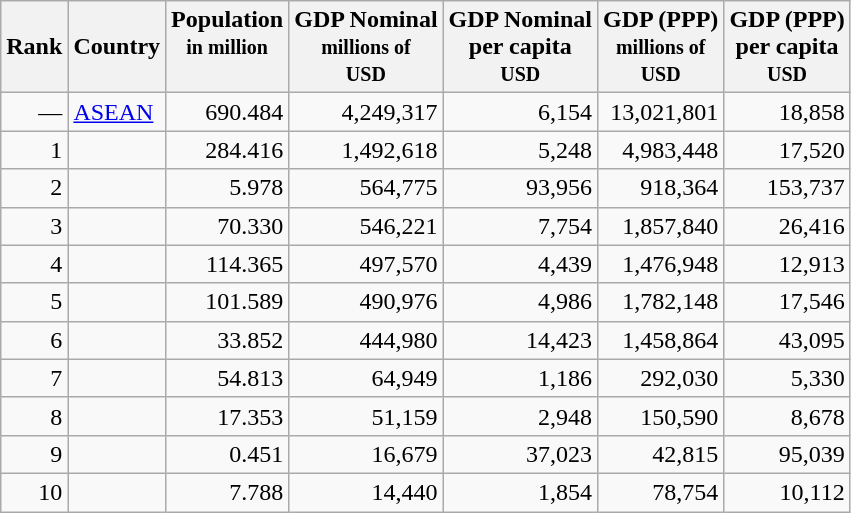<table class="sortable wikitable" style="text-align:right;">
<tr>
<th scope="col" rowspan="1" data-sort-type="number">Rank</th>
<th scope="col" rowspan="1">Country</th>
<th scope="col" data-sort-type="number">Population<br><small>in million<br><br></small></th>
<th scope="col" data-sort-type="number">GDP Nominal<br><small>millions of<br>USD</small></th>
<th scope="col" data-sort-type="number">GDP Nominal<br>per capita<br><small>USD</small></th>
<th scope="col" data-sort-type="number">GDP (PPP)<br><small>millions of<br>USD</small></th>
<th scope="col" data-sort-type="number">GDP (PPP)<br>per capita<br><small>USD</small></th>
</tr>
<tr>
<td>—</td>
<td ! scope="row" style="text-align: left; font-weight: normal;"> <a href='#'>ASEAN</a></td>
<td>690.484</td>
<td>4,249,317</td>
<td>6,154</td>
<td>13,021,801</td>
<td>18,858</td>
</tr>
<tr>
<td>1</td>
<td ! scope="row" style="text-align: left; font-weight: normal;"></td>
<td>284.416</td>
<td>1,492,618</td>
<td>5,248</td>
<td>4,983,448</td>
<td>17,520</td>
</tr>
<tr>
<td>2</td>
<td ! scope="row" style="text-align: left; font-weight: normal;"></td>
<td>5.978</td>
<td>564,775</td>
<td>93,956</td>
<td>918,364</td>
<td>153,737</td>
</tr>
<tr>
<td>3</td>
<td ! scope="row" style="text-align: left; font-weight: normal;"></td>
<td>70.330</td>
<td>546,221</td>
<td>7,754</td>
<td>1,857,840</td>
<td>26,416</td>
</tr>
<tr>
<td>4</td>
<td scope="1" style="text-align: left; font-weight: normal;" !></td>
<td>114.365</td>
<td>497,570</td>
<td>4,439</td>
<td>1,476,948</td>
<td>12,913</td>
</tr>
<tr>
<td>5</td>
<td scope="1" style="text-align: left; font-weight: normal;" !></td>
<td>101.589</td>
<td>490,976</td>
<td>4,986</td>
<td>1,782,148</td>
<td>17,546</td>
</tr>
<tr>
<td>6</td>
<td ! scope="row" style="text-align: left; font-weight: normal;"></td>
<td>33.852</td>
<td>444,980</td>
<td>14,423</td>
<td>1,458,864</td>
<td>43,095</td>
</tr>
<tr>
<td>7</td>
<td scope="row" style="text-align: left; font-weight: normal;" !></td>
<td>54.813</td>
<td>64,949</td>
<td>1,186</td>
<td>292,030</td>
<td>5,330</td>
</tr>
<tr>
<td>8</td>
<td ! scope="row" style="text-align: left; font-weight: normal;"></td>
<td>17.353</td>
<td>51,159</td>
<td>2,948</td>
<td>150,590</td>
<td>8,678</td>
</tr>
<tr>
<td>9</td>
<td ! scope="row" style="text-align: left; font-weight: normal;"></td>
<td>0.451</td>
<td>16,679</td>
<td>37,023</td>
<td>42,815</td>
<td>95,039</td>
</tr>
<tr>
<td>10</td>
<td ! scope="row" style="text-align: left; font-weight: normal;"></td>
<td>7.788</td>
<td>14,440</td>
<td>1,854</td>
<td>78,754</td>
<td>10,112</td>
</tr>
</table>
